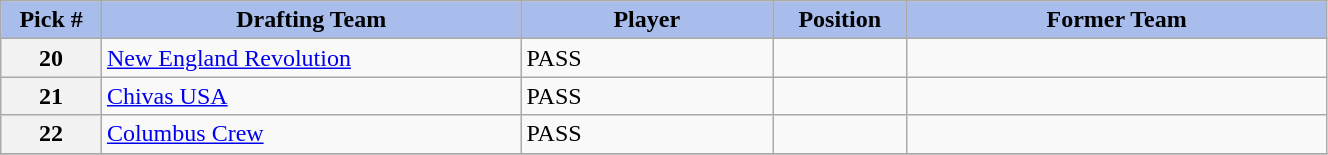<table class="wikitable sortable" style="width: 70%">
<tr>
<th style="background:#A8BDEC;" width=6%>Pick #</th>
<th width=25% style="background:#A8BDEC;">Drafting Team</th>
<th width=15% style="background:#A8BDEC;">Player</th>
<th width=8% style="background:#A8BDEC;">Position</th>
<th width=25% style="background:#A8BDEC;">Former Team</th>
</tr>
<tr>
<th>20</th>
<td><a href='#'>New England Revolution</a></td>
<td>PASS</td>
<td></td>
<td></td>
</tr>
<tr>
<th>21</th>
<td><a href='#'>Chivas USA</a></td>
<td>PASS</td>
<td></td>
<td></td>
</tr>
<tr>
<th>22</th>
<td><a href='#'>Columbus Crew</a></td>
<td>PASS</td>
<td></td>
<td></td>
</tr>
<tr>
</tr>
</table>
